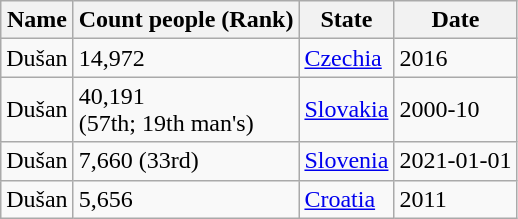<table class="wikitable">
<tr>
<th>Name</th>
<th>Count people (Rank)</th>
<th>State</th>
<th>Date</th>
</tr>
<tr>
<td>Dušan</td>
<td>14,972</td>
<td><a href='#'>Czechia</a></td>
<td>2016</td>
</tr>
<tr>
<td>Dušan</td>
<td>40,191<br>(57th; 19th man's)</td>
<td><a href='#'>Slovakia</a></td>
<td>2000-10</td>
</tr>
<tr>
<td>Dušan</td>
<td>7,660 (33rd)</td>
<td><a href='#'>Slovenia</a></td>
<td>2021-01-01</td>
</tr>
<tr>
<td>Dušan</td>
<td>5,656</td>
<td><a href='#'>Croatia</a></td>
<td>2011</td>
</tr>
</table>
